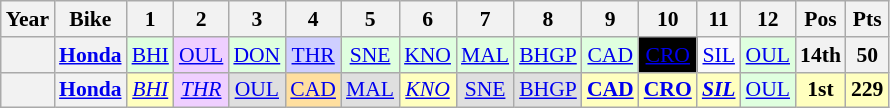<table class="wikitable" style="text-align:center; font-size:90%;">
<tr>
<th>Year</th>
<th>Bike</th>
<th>1</th>
<th>2</th>
<th>3</th>
<th>4</th>
<th>5</th>
<th>6</th>
<th>7</th>
<th>8</th>
<th>9</th>
<th>10</th>
<th>11</th>
<th>12</th>
<th>Pos</th>
<th>Pts</th>
</tr>
<tr>
<th></th>
<th><a href='#'>Honda</a></th>
<td style="background:#DFFFDF;"><a href='#'>BHI</a><br></td>
<td style="background:#EFCFFF;"><a href='#'>OUL</a><br></td>
<td style="background:#DFFFDF;"><a href='#'>DON</a><br></td>
<td style="background:#CFCFFF;"><a href='#'>THR</a><br></td>
<td style="background:#DFFFDF;"><a href='#'>SNE</a><br></td>
<td style="background:#DFFFDF;"><a href='#'>KNO</a><br></td>
<td style="background:#DFFFDF;"><a href='#'>MAL</a><br></td>
<td style="background:#DFFFDF;"><a href='#'>BHGP</a><br></td>
<td style="background:#DFFFDF;"><a href='#'>CAD</a><br></td>
<td style="background:#000000; color:#FFFFFF;"><a href='#'><span>CRO</span></a><br></td>
<td><a href='#'>SIL</a></td>
<td style="background:#DFFFDF;"><a href='#'>OUL</a><br></td>
<th>14th</th>
<th>50</th>
</tr>
<tr>
<th></th>
<th><a href='#'>Honda</a></th>
<td style="background:#FFFFBF;"><em><a href='#'>BHI</a></em><br></td>
<td style="background:#EFCFFF;"><em><a href='#'>THR</a></em><br></td>
<td style="background:#DFDFDF;"><a href='#'>OUL</a><br></td>
<td style="background:#FFDF9F;"><a href='#'>CAD</a><br></td>
<td style="background:#DFDFDF;"><a href='#'>MAL</a><br></td>
<td style="background:#FFFFBF;"><em><a href='#'>KNO</a></em><br></td>
<td style="background:#DFDFDF;"><a href='#'>SNE</a><br></td>
<td style="background:#DFDFDF;"><a href='#'>BHGP</a><br></td>
<td style="background:#FFFFBF;"><strong><a href='#'>CAD</a></strong><br></td>
<td style="background:#FFFFBF;"><strong><a href='#'>CRO</a></strong><br></td>
<td style="background:#FFFFBF;"><strong><em><a href='#'>SIL</a></em></strong><br></td>
<td style="background:#DFFFDF;"><a href='#'>OUL</a><br></td>
<th style="background:#FFFFBF;">1st</th>
<th style="background:#FFFFBF;">229</th>
</tr>
</table>
